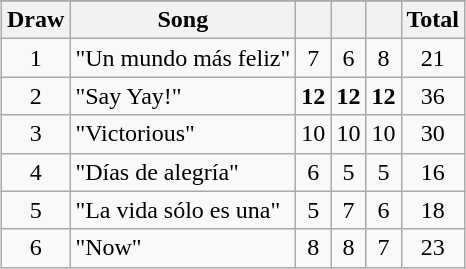<table class="wikitable plainrowheaders" style="margin: 1em auto 1em auto; text-align:center;">
<tr>
</tr>
<tr>
<th>Draw</th>
<th>Song</th>
<th></th>
<th></th>
<th></th>
<th>Total</th>
</tr>
<tr>
<td>1</td>
<td align="left">"Un mundo más feliz"</td>
<td>7</td>
<td>6</td>
<td>8</td>
<td>21</td>
</tr>
<tr>
<td>2</td>
<td align="left">"Say Yay!"</td>
<td><strong>12</strong></td>
<td><strong>12</strong></td>
<td><strong>12</strong></td>
<td>36</td>
</tr>
<tr>
<td>3</td>
<td align="left">"Victorious"</td>
<td>10</td>
<td>10</td>
<td>10</td>
<td>30</td>
</tr>
<tr>
<td>4</td>
<td align="left">"Días de alegría"</td>
<td>6</td>
<td>5</td>
<td>5</td>
<td>16</td>
</tr>
<tr>
<td>5</td>
<td align="left">"La vida sólo es una"</td>
<td>5</td>
<td>7</td>
<td>6</td>
<td>18</td>
</tr>
<tr>
<td>6</td>
<td align="left">"Now"</td>
<td>8</td>
<td>8</td>
<td>7</td>
<td>23</td>
</tr>
</table>
